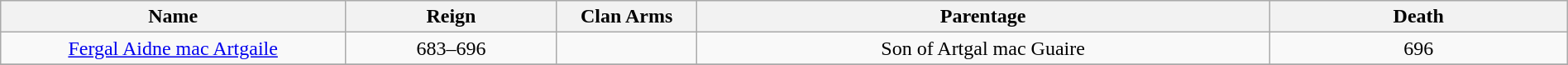<table style="text-align:center; width:100%" class="wikitable">
<tr>
<th style="width:22%">Name</th>
<th>Reign</th>
<th style="width:105px">Clan Arms</th>
<th>Parentage</th>
<th style="width:19%">Death</th>
</tr>
<tr>
<td><a href='#'>Fergal Aidne mac Artgaile</a></td>
<td>683–696</td>
<td></td>
<td>Son of Artgal mac Guaire</td>
<td>696</td>
</tr>
<tr>
</tr>
</table>
